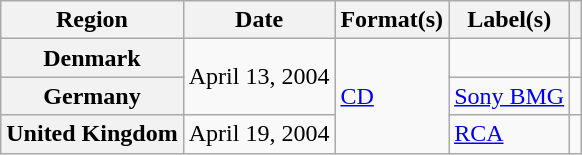<table class="wikitable plainrowheaders">
<tr>
<th scope="col">Region</th>
<th scope="col">Date</th>
<th scope="col">Format(s)</th>
<th scope="col">Label(s)</th>
<th scope="col"></th>
</tr>
<tr>
<th scope="row">Denmark</th>
<td rowspan="2">April 13, 2004</td>
<td rowspan="3"><a href='#'>CD</a></td>
<td></td>
<td></td>
</tr>
<tr>
<th scope="row">Germany</th>
<td><a href='#'>Sony BMG</a></td>
<td></td>
</tr>
<tr>
<th scope="row">United Kingdom</th>
<td>April 19, 2004</td>
<td><a href='#'>RCA</a></td>
<td></td>
</tr>
</table>
